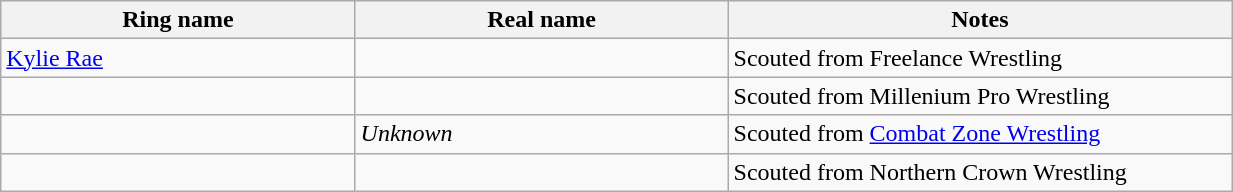<table class="wikitable sortable" style="width:65%;">
<tr>
<th width=19%>Ring name</th>
<th width=20%>Real name</th>
<th width=27%>Notes</th>
</tr>
<tr>
<td><a href='#'>Kylie Rae</a></td>
<td></td>
<td>Scouted from Freelance Wrestling</td>
</tr>
<tr>
<td></td>
<td></td>
<td>Scouted from Millenium Pro Wrestling</td>
</tr>
<tr>
<td></td>
<td><em>Unknown</em></td>
<td>Scouted from <a href='#'>Combat Zone Wrestling</a></td>
</tr>
<tr>
<td></td>
<td></td>
<td>Scouted from Northern Crown Wrestling</td>
</tr>
</table>
